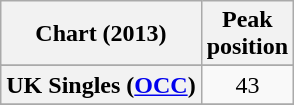<table class="wikitable sortable plainrowheaders" style="text-align:center;">
<tr>
<th>Chart (2013)</th>
<th>Peak<br>position</th>
</tr>
<tr>
</tr>
<tr>
</tr>
<tr>
<th scope="row">UK Singles (<a href='#'>OCC</a>)</th>
<td>43</td>
</tr>
<tr>
</tr>
</table>
